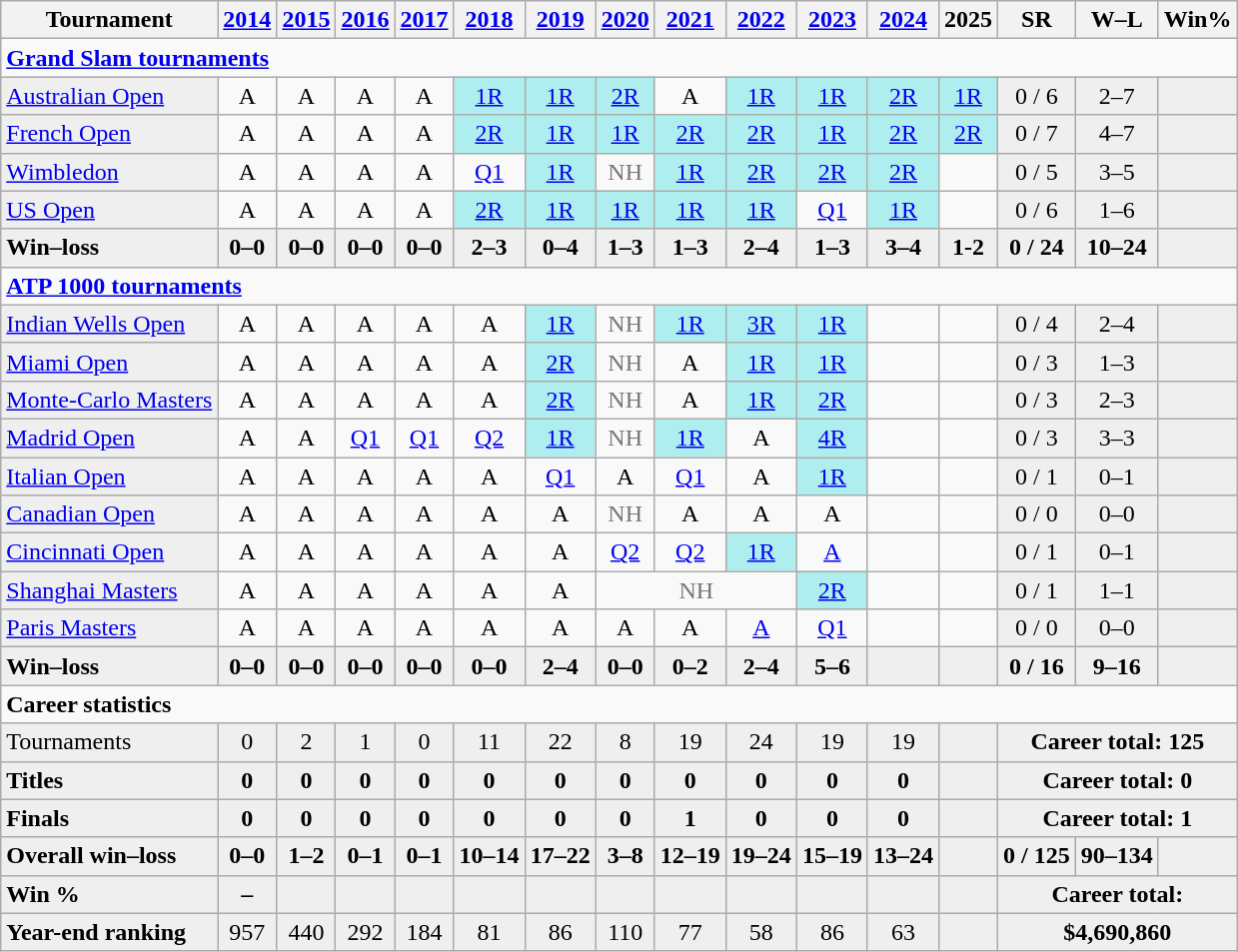<table class=wikitable style=text-align:center>
<tr>
<th>Tournament</th>
<th><a href='#'>2014</a></th>
<th><a href='#'>2015</a></th>
<th><a href='#'>2016</a></th>
<th><a href='#'>2017</a></th>
<th><a href='#'>2018</a></th>
<th><a href='#'>2019</a></th>
<th><a href='#'>2020</a></th>
<th><a href='#'>2021</a></th>
<th><a href='#'>2022</a></th>
<th><a href='#'>2023</a></th>
<th><a href='#'>2024</a></th>
<th>2025</th>
<th>SR</th>
<th>W–L</th>
<th>Win%</th>
</tr>
<tr>
<td colspan="16" align="left"><a href='#'><strong>Grand Slam tournaments</strong></a></td>
</tr>
<tr>
<td bgcolor=efefef align=left><a href='#'>Australian Open</a></td>
<td>A</td>
<td>A</td>
<td>A</td>
<td>A</td>
<td bgcolor=afeeee><a href='#'>1R</a></td>
<td bgcolor=afeeee><a href='#'>1R</a></td>
<td bgcolor=afeeee><a href='#'>2R</a></td>
<td>A</td>
<td bgcolor=afeeee><a href='#'>1R</a></td>
<td bgcolor=afeeee><a href='#'>1R</a></td>
<td bgcolor=afeeee><a href='#'>2R</a></td>
<td bgcolor=afeeee><a href='#'>1R</a></td>
<td bgcolor="efefef">0 / 6</td>
<td bgcolor=efefef>2–7</td>
<td bgcolor=efefef></td>
</tr>
<tr>
<td bgcolor=efefef align=left><a href='#'>French Open</a></td>
<td>A</td>
<td>A</td>
<td>A</td>
<td>A</td>
<td bgcolor=afeeee><a href='#'>2R</a></td>
<td bgcolor=afeeee><a href='#'>1R</a></td>
<td bgcolor=afeeee><a href='#'>1R</a></td>
<td bgcolor=afeeee><a href='#'>2R</a></td>
<td bgcolor=afeeee><a href='#'>2R</a></td>
<td bgcolor=afeeee><a href='#'>1R</a></td>
<td bgcolor=afeeee><a href='#'>2R</a></td>
<td bgcolor=afeeee><a href='#'>2R</a></td>
<td bgcolor="efefef">0 / 7</td>
<td bgcolor=efefef>4–7</td>
<td bgcolor=efefef></td>
</tr>
<tr>
<td bgcolor=efefef align=left><a href='#'>Wimbledon</a></td>
<td>A</td>
<td>A</td>
<td>A</td>
<td>A</td>
<td><a href='#'>Q1</a></td>
<td bgcolor=afeeee><a href='#'>1R</a></td>
<td style=color:#767676>NH</td>
<td bgcolor=afeeee><a href='#'>1R</a></td>
<td bgcolor=afeeee><a href='#'>2R</a></td>
<td bgcolor=afeeee><a href='#'>2R</a></td>
<td bgcolor=afeeee><a href='#'>2R</a></td>
<td></td>
<td bgcolor="efefef">0 / 5</td>
<td bgcolor=efefef>3–5</td>
<td bgcolor=efefef></td>
</tr>
<tr>
<td bgcolor=efefef align=left><a href='#'>US Open</a></td>
<td>A</td>
<td>A</td>
<td>A</td>
<td>A</td>
<td bgcolor=afeeee><a href='#'>2R</a></td>
<td bgcolor=afeeee><a href='#'>1R</a></td>
<td bgcolor=afeeee><a href='#'>1R</a></td>
<td bgcolor=afeeee><a href='#'>1R</a></td>
<td bgcolor=afeeee><a href='#'>1R</a></td>
<td><a href='#'>Q1</a></td>
<td bgcolor=afeeee><a href='#'>1R</a></td>
<td></td>
<td bgcolor="efefef">0 / 6</td>
<td bgcolor=efefef>1–6</td>
<td bgcolor=efefef></td>
</tr>
<tr style=background:#efefef;font-weight:bold>
<td style="text-align:left">Win–loss</td>
<td>0–0</td>
<td>0–0</td>
<td>0–0</td>
<td>0–0</td>
<td>2–3</td>
<td>0–4</td>
<td>1–3</td>
<td>1–3</td>
<td>2–4</td>
<td>1–3</td>
<td>3–4</td>
<td>1-2</td>
<td>0 / 24</td>
<td>10–24</td>
<td></td>
</tr>
<tr>
<td colspan="16" align="left"><strong><a href='#'>ATP 1000 tournaments</a></strong></td>
</tr>
<tr>
<td bgcolor=efefef align=left><a href='#'>Indian Wells Open</a></td>
<td>A</td>
<td>A</td>
<td>A</td>
<td>A</td>
<td>A</td>
<td bgcolor=afeeee><a href='#'>1R</a></td>
<td style=color:#767676>NH</td>
<td bgcolor=afeeee><a href='#'>1R</a></td>
<td bgcolor=afeeee><a href='#'>3R</a></td>
<td bgcolor=afeeee><a href='#'>1R</a></td>
<td></td>
<td></td>
<td bgcolor="efefef">0 / 4</td>
<td bgcolor=efefef>2–4</td>
<td bgcolor=efefef></td>
</tr>
<tr>
<td bgcolor=efefef align=left><a href='#'>Miami Open</a></td>
<td>A</td>
<td>A</td>
<td>A</td>
<td>A</td>
<td>A</td>
<td bgcolor=afeeee><a href='#'>2R</a></td>
<td style=color:#767676>NH</td>
<td>A</td>
<td bgcolor=afeeee><a href='#'>1R</a></td>
<td bgcolor=afeeee><a href='#'>1R</a></td>
<td></td>
<td></td>
<td bgcolor="efefef">0 / 3</td>
<td bgcolor=efefef>1–3</td>
<td bgcolor=efefef></td>
</tr>
<tr>
<td bgcolor=efefef align=left><a href='#'>Monte-Carlo Masters</a></td>
<td>A</td>
<td>A</td>
<td>A</td>
<td>A</td>
<td>A</td>
<td bgcolor=afeeee><a href='#'>2R</a></td>
<td style=color:#767676>NH</td>
<td>A</td>
<td bgcolor=afeeee><a href='#'>1R</a></td>
<td bgcolor=afeeee><a href='#'>2R</a></td>
<td></td>
<td></td>
<td bgcolor="efefef">0 / 3</td>
<td bgcolor=efefef>2–3</td>
<td bgcolor=efefef></td>
</tr>
<tr>
<td bgcolor=efefef align=left><a href='#'>Madrid Open</a></td>
<td>A</td>
<td>A</td>
<td><a href='#'>Q1</a></td>
<td><a href='#'>Q1</a></td>
<td><a href='#'>Q2</a></td>
<td bgcolor=afeeee><a href='#'>1R</a></td>
<td style=color:#767676>NH</td>
<td bgcolor=afeeee><a href='#'>1R</a></td>
<td>A</td>
<td bgcolor=afeeee><a href='#'>4R</a></td>
<td></td>
<td></td>
<td bgcolor="efefef">0 / 3</td>
<td bgcolor=efefef>3–3</td>
<td bgcolor=efefef></td>
</tr>
<tr>
<td bgcolor=efefef align=left><a href='#'>Italian Open</a></td>
<td>A</td>
<td>A</td>
<td>A</td>
<td>A</td>
<td>A</td>
<td><a href='#'>Q1</a></td>
<td>A</td>
<td><a href='#'>Q1</a></td>
<td>A</td>
<td bgcolor=afeeee><a href='#'>1R</a></td>
<td></td>
<td></td>
<td bgcolor="efefef">0 / 1</td>
<td bgcolor=efefef>0–1</td>
<td bgcolor=efefef></td>
</tr>
<tr>
<td bgcolor=efefef align=left><a href='#'>Canadian Open</a></td>
<td>A</td>
<td>A</td>
<td>A</td>
<td>A</td>
<td>A</td>
<td>A</td>
<td style=color:#767676>NH</td>
<td>A</td>
<td>A</td>
<td>A</td>
<td></td>
<td></td>
<td bgcolor="efefef">0 / 0</td>
<td bgcolor=efefef>0–0</td>
<td bgcolor=efefef></td>
</tr>
<tr>
<td bgcolor=efefef align=left><a href='#'>Cincinnati Open</a></td>
<td>A</td>
<td>A</td>
<td>A</td>
<td>A</td>
<td>A</td>
<td>A</td>
<td><a href='#'>Q2</a></td>
<td><a href='#'>Q2</a></td>
<td bgcolor=afeeee><a href='#'>1R</a></td>
<td><a href='#'>A</a></td>
<td></td>
<td></td>
<td bgcolor="efefef">0 / 1</td>
<td bgcolor=efefef>0–1</td>
<td bgcolor=efefef></td>
</tr>
<tr>
<td bgcolor=efefef align=left><a href='#'>Shanghai Masters</a></td>
<td>A</td>
<td>A</td>
<td>A</td>
<td>A</td>
<td>A</td>
<td>A</td>
<td colspan="3" style="color:#767676">NH</td>
<td bgcolor=afeeee><a href='#'>2R</a></td>
<td></td>
<td></td>
<td bgcolor="efefef">0 / 1</td>
<td bgcolor=efefef>1–1</td>
<td bgcolor=efefef></td>
</tr>
<tr>
<td bgcolor=efefef align=left><a href='#'>Paris Masters</a></td>
<td>A</td>
<td>A</td>
<td>A</td>
<td>A</td>
<td>A</td>
<td>A</td>
<td>A</td>
<td>A</td>
<td><a href='#'>A</a></td>
<td><a href='#'>Q1</a></td>
<td></td>
<td></td>
<td bgcolor="efefef">0 / 0</td>
<td bgcolor=efefef>0–0</td>
<td bgcolor=efefef></td>
</tr>
<tr style=background:#efefef;font-weight:bold>
<td style="text-align:left">Win–loss</td>
<td>0–0</td>
<td>0–0</td>
<td>0–0</td>
<td>0–0</td>
<td>0–0</td>
<td>2–4</td>
<td>0–0</td>
<td>0–2</td>
<td>2–4</td>
<td>5–6</td>
<td></td>
<td></td>
<td>0 / 16</td>
<td>9–16</td>
<td></td>
</tr>
<tr>
<td colspan="16" style="text-align:left"><strong>Career statistics</strong></td>
</tr>
<tr style=background:#efefef>
<td align=left>Tournaments</td>
<td>0</td>
<td>2</td>
<td>1</td>
<td>0</td>
<td>11</td>
<td>22</td>
<td>8</td>
<td>19</td>
<td>24</td>
<td>19</td>
<td>19</td>
<td></td>
<td colspan="3"><strong>Career total: 125</strong></td>
</tr>
<tr style=background:#efefef;font-weight:bold>
<td style="text-align:left">Titles</td>
<td>0</td>
<td>0</td>
<td>0</td>
<td>0</td>
<td>0</td>
<td>0</td>
<td>0</td>
<td>0</td>
<td>0</td>
<td>0</td>
<td>0</td>
<td></td>
<td colspan="3">Career total: 0</td>
</tr>
<tr style=background:#efefef;font-weight:bold>
<td style="text-align:left">Finals</td>
<td>0</td>
<td>0</td>
<td>0</td>
<td>0</td>
<td>0</td>
<td>0</td>
<td>0</td>
<td>1</td>
<td>0</td>
<td>0</td>
<td>0</td>
<td></td>
<td colspan="3">Career total: 1</td>
</tr>
<tr style=background:#efefef;font-weight:bold>
<td style="text-align:left">Overall win–loss</td>
<td>0–0</td>
<td>1–2</td>
<td>0–1</td>
<td>0–1</td>
<td>10–14</td>
<td>17–22</td>
<td>3–8</td>
<td>12–19</td>
<td>19–24</td>
<td>15–19</td>
<td>13–24</td>
<td></td>
<td>0 / 125</td>
<td>90–134</td>
<td></td>
</tr>
<tr style=background:#efefef;font-weight:bold>
<td style="text-align:left">Win %</td>
<td>–</td>
<td></td>
<td></td>
<td></td>
<td></td>
<td></td>
<td></td>
<td></td>
<td></td>
<td></td>
<td></td>
<td></td>
<td colspan="3">Career total: </td>
</tr>
<tr style=background:#efefef>
<td align=left><strong>Year-end ranking</strong></td>
<td>957</td>
<td>440</td>
<td>292</td>
<td>184</td>
<td>81</td>
<td>86</td>
<td>110</td>
<td>77</td>
<td>58</td>
<td>86</td>
<td>63</td>
<td></td>
<td colspan="3"><strong>$4,690,860</strong></td>
</tr>
</table>
